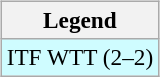<table>
<tr valign=top>
<td><br><table class="wikitable" style=font-size:97%>
<tr>
<th>Legend</th>
</tr>
<tr style="background:#cffcff;">
<td>ITF WTT (2–2)</td>
</tr>
</table>
</td>
<td></td>
</tr>
</table>
